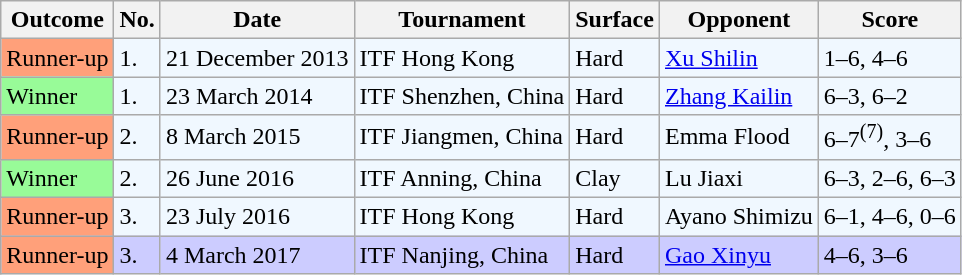<table class="sortable wikitable">
<tr>
<th>Outcome</th>
<th>No.</th>
<th>Date</th>
<th>Tournament</th>
<th>Surface</th>
<th>Opponent</th>
<th class="unsortable">Score</th>
</tr>
<tr style="background:#f0f8ff;">
<td style="background:#ffa07a;">Runner-up</td>
<td>1.</td>
<td>21 December 2013</td>
<td>ITF Hong Kong</td>
<td>Hard</td>
<td> <a href='#'>Xu Shilin</a></td>
<td>1–6, 4–6</td>
</tr>
<tr style="background:#f0f8ff;">
<td style="background:#98fb98;">Winner</td>
<td>1.</td>
<td>23 March 2014</td>
<td>ITF Shenzhen, China</td>
<td>Hard</td>
<td> <a href='#'>Zhang Kailin</a></td>
<td>6–3, 6–2</td>
</tr>
<tr style="background:#f0f8ff;">
<td style="background:#ffa07a;">Runner-up</td>
<td>2.</td>
<td>8 March 2015</td>
<td>ITF Jiangmen, China</td>
<td>Hard</td>
<td> Emma Flood</td>
<td>6–7<sup>(7)</sup>, 3–6</td>
</tr>
<tr style="background:#f0f8ff;">
<td style="background:#98fb98;">Winner</td>
<td>2.</td>
<td>26 June 2016</td>
<td>ITF Anning, China</td>
<td>Clay</td>
<td> Lu Jiaxi</td>
<td>6–3, 2–6, 6–3</td>
</tr>
<tr style="background:#f0f8ff;">
<td style="background:#ffa07a;">Runner-up</td>
<td>3.</td>
<td>23 July 2016</td>
<td>ITF Hong Kong</td>
<td>Hard</td>
<td> Ayano Shimizu</td>
<td>6–1, 4–6, 0–6</td>
</tr>
<tr style="background:#ccccff;">
<td style="background:#ffa07a;">Runner-up</td>
<td>3.</td>
<td>4 March 2017</td>
<td>ITF Nanjing, China</td>
<td>Hard</td>
<td> <a href='#'>Gao Xinyu</a></td>
<td>4–6, 3–6</td>
</tr>
</table>
